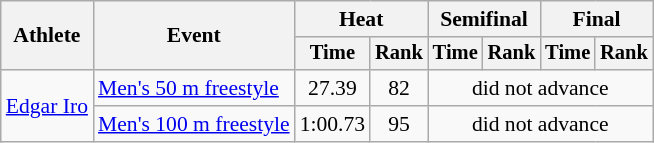<table class=wikitable style="font-size:90%; text-align:center">
<tr>
<th rowspan="2">Athlete</th>
<th rowspan="2">Event</th>
<th colspan="2">Heat</th>
<th colspan="2">Semifinal</th>
<th colspan="2">Final</th>
</tr>
<tr style="font-size:95%">
<th>Time</th>
<th>Rank</th>
<th>Time</th>
<th>Rank</th>
<th>Time</th>
<th>Rank</th>
</tr>
<tr>
<td align=left rowspan=2><a href='#'>Edgar Iro</a></td>
<td align=left><a href='#'>Men's 50 m freestyle</a></td>
<td>27.39</td>
<td>82</td>
<td colspan=4>did not advance</td>
</tr>
<tr>
<td align=left><a href='#'>Men's 100 m freestyle</a></td>
<td>1:00.73</td>
<td>95</td>
<td colspan=4>did not advance</td>
</tr>
</table>
